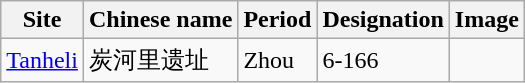<table class="wikitable">
<tr>
<th>Site</th>
<th>Chinese name</th>
<th>Period</th>
<th>Designation</th>
<th>Image</th>
</tr>
<tr>
<td><a href='#'>Tanheli</a></td>
<td>炭河里遗址</td>
<td>Zhou</td>
<td>6-166</td>
<td></td>
</tr>
</table>
